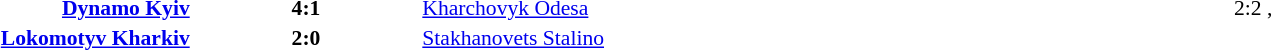<table width=100% cellspacing=1>
<tr>
<th width=20%></th>
<th width=12%></th>
<th width=20%></th>
<th></th>
</tr>
<tr style=font-size:90%>
<td align=right><strong><a href='#'>Dynamo Kyiv</a></strong></td>
<td align=center><strong>4:1</strong></td>
<td><a href='#'>Kharchovyk Odesa</a></td>
<td align=center>2:2 , </td>
</tr>
<tr style=font-size:90%>
<td align=right><strong><a href='#'>Lokomotyv Kharkiv</a></strong></td>
<td align=center><strong>2:0</strong></td>
<td><a href='#'>Stakhanovets Stalino</a></td>
<td align=center></td>
</tr>
</table>
